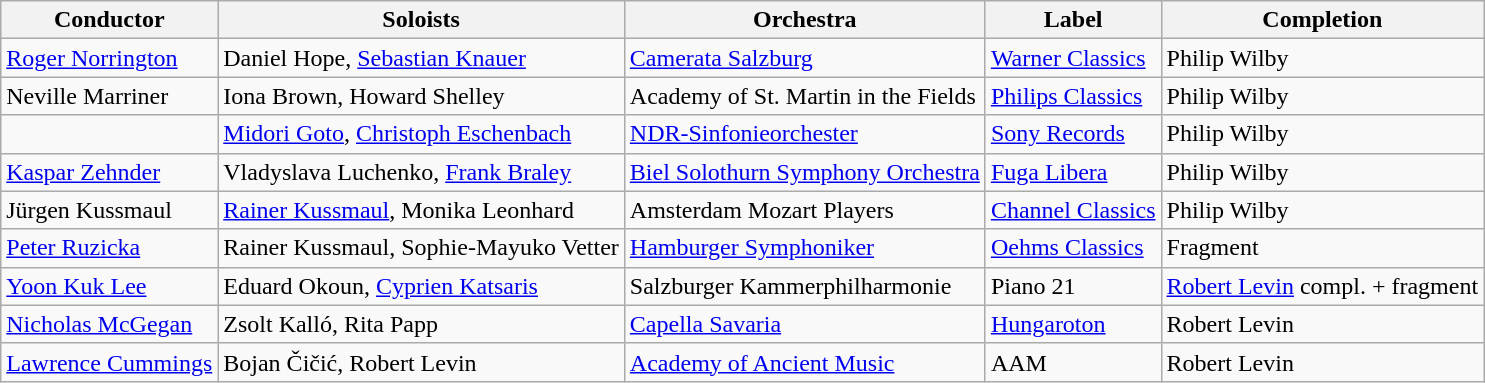<table class="wikitable">
<tr>
<th>Conductor</th>
<th>Soloists</th>
<th>Orchestra</th>
<th>Label</th>
<th>Completion</th>
</tr>
<tr>
<td><a href='#'>Roger Norrington</a></td>
<td>Daniel Hope, <a href='#'>Sebastian Knauer</a></td>
<td><a href='#'>Camerata Salzburg</a></td>
<td><a href='#'>Warner Classics</a></td>
<td>Philip Wilby</td>
</tr>
<tr>
<td>Neville Marriner</td>
<td>Iona Brown, Howard Shelley</td>
<td>Academy of St. Martin in the Fields</td>
<td><a href='#'>Philips Classics</a></td>
<td>Philip Wilby</td>
</tr>
<tr>
<td></td>
<td><a href='#'>Midori Goto</a>, <a href='#'>Christoph Eschenbach</a></td>
<td><a href='#'>NDR-Sinfonieorchester</a></td>
<td><a href='#'>Sony Records</a></td>
<td>Philip Wilby</td>
</tr>
<tr>
<td><a href='#'>Kaspar Zehnder</a></td>
<td>Vladyslava Luchenko, <a href='#'>Frank Braley</a></td>
<td><a href='#'>Biel Solothurn Symphony Orchestra</a></td>
<td><a href='#'>Fuga Libera</a></td>
<td>Philip Wilby</td>
</tr>
<tr>
<td>Jürgen Kussmaul</td>
<td><a href='#'>Rainer Kussmaul</a>, Monika Leonhard</td>
<td>Amsterdam Mozart Players</td>
<td><a href='#'>Channel Classics </a></td>
<td>Philip Wilby</td>
</tr>
<tr>
<td><a href='#'>Peter Ruzicka</a></td>
<td>Rainer Kussmaul, Sophie-Mayuko Vetter</td>
<td><a href='#'>Hamburger Symphoniker</a></td>
<td><a href='#'>Oehms Classics</a></td>
<td>Fragment</td>
</tr>
<tr>
<td><a href='#'>Yoon Kuk Lee</a></td>
<td>Eduard Okoun, <a href='#'>Cyprien Katsaris</a></td>
<td>Salzburger Kammerphilharmonie</td>
<td>Piano 21</td>
<td><a href='#'>Robert Levin</a> compl. + fragment</td>
</tr>
<tr>
<td><a href='#'>Nicholas McGegan</a></td>
<td>Zsolt Kalló, Rita Papp</td>
<td><a href='#'>Capella Savaria</a></td>
<td><a href='#'>Hungaroton</a></td>
<td>Robert Levin</td>
</tr>
<tr>
<td><a href='#'>Lawrence Cummings</a></td>
<td>Bojan Čičić, Robert Levin</td>
<td><a href='#'>Academy of Ancient Music</a></td>
<td>AAM</td>
<td>Robert Levin</td>
</tr>
</table>
